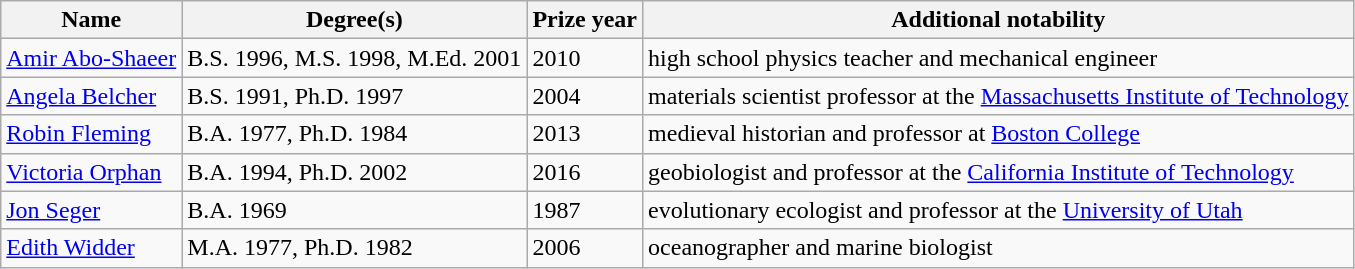<table class = "wikitable sortable">
<tr>
<th scope = "col">Name</th>
<th scope = "col" class="unsortable">Degree(s)</th>
<th scope = "col">Prize year</th>
<th scope = "col" class="unsortable">Additional notability</th>
</tr>
<tr>
<td data-sort-value="Abo-Shaeer, Amir"><a href='#'>Amir Abo-Shaeer</a></td>
<td>B.S. 1996, M.S. 1998, M.Ed. 2001</td>
<td>2010</td>
<td>high school physics teacher and mechanical engineer</td>
</tr>
<tr>
<td data-sort-value="Belcher, Angela"><a href='#'>Angela Belcher</a></td>
<td>B.S. 1991, Ph.D. 1997</td>
<td>2004</td>
<td>materials scientist professor at the <a href='#'>Massachusetts Institute of Technology</a></td>
</tr>
<tr>
<td data-sort-value="Fleming, Robin"><a href='#'>Robin Fleming</a></td>
<td>B.A. 1977, Ph.D. 1984</td>
<td>2013</td>
<td>medieval historian and professor at <a href='#'>Boston College</a></td>
</tr>
<tr>
<td data-sort-value="Orphan, Victoria"><a href='#'>Victoria Orphan</a></td>
<td>B.A. 1994, Ph.D. 2002</td>
<td>2016</td>
<td>geobiologist and professor at the <a href='#'>California Institute of Technology</a></td>
</tr>
<tr>
<td data-sort-value="Seger, Jon"><a href='#'>Jon Seger</a></td>
<td>B.A. 1969</td>
<td>1987</td>
<td>evolutionary ecologist and professor at the <a href='#'>University of Utah</a></td>
</tr>
<tr>
<td data-sort-value="Widder, Edith"><a href='#'>Edith Widder</a></td>
<td>M.A. 1977, Ph.D. 1982</td>
<td>2006</td>
<td>oceanographer and marine biologist</td>
</tr>
</table>
